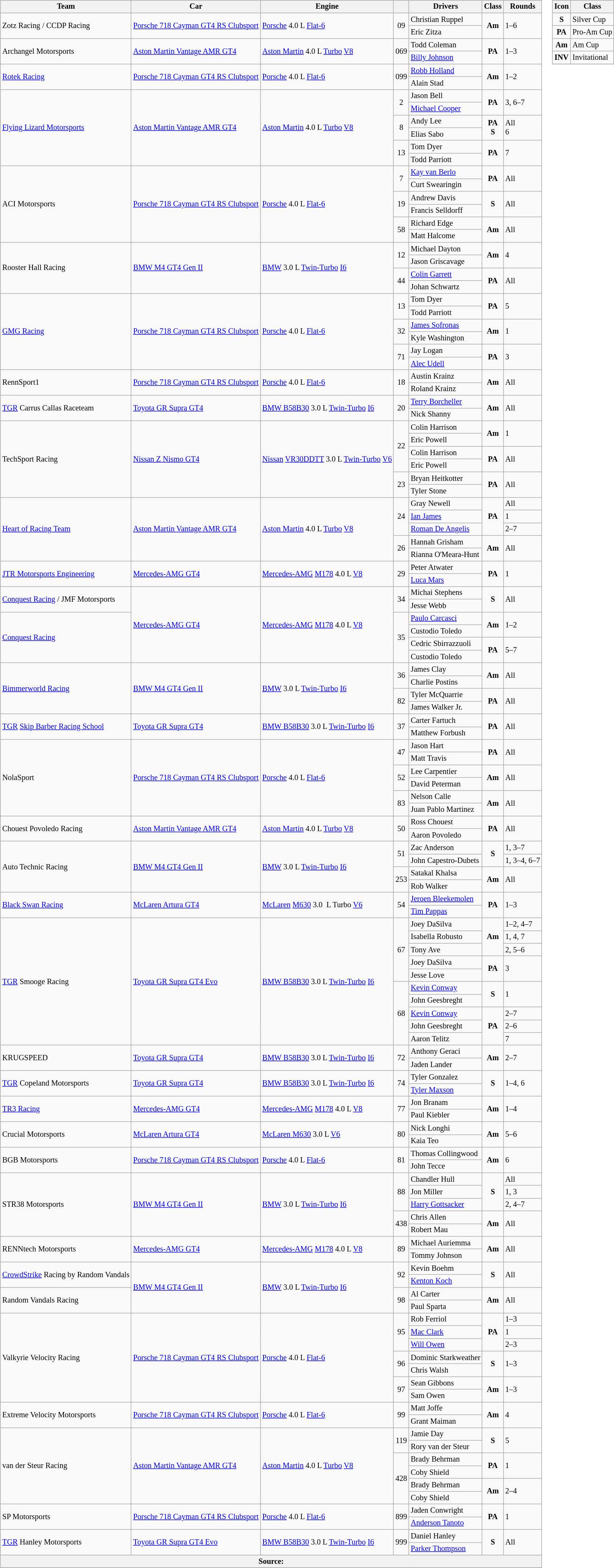<table>
<tr>
<td><br><table class="wikitable" style="font-size:85%;">
<tr>
<th>Team</th>
<th>Car</th>
<th>Engine</th>
<th></th>
<th>Drivers</th>
<th>Class</th>
<th>Rounds</th>
</tr>
<tr>
<td rowspan="2"> Zotz Racing / CCDP Racing</td>
<td rowspan="2"><a href='#'>Porsche 718 Cayman GT4 RS Clubsport</a></td>
<td rowspan="2"><a href='#'>Porsche</a> 4.0 L <a href='#'>Flat-6</a></td>
<td rowspan="2" align="center">09</td>
<td> Christian Ruppel</td>
<td rowspan="2" align="center"><strong><span>Am</span></strong></td>
<td rowspan="2">1–6</td>
</tr>
<tr>
<td> Eric Zitza</td>
</tr>
<tr>
<td rowspan="2"> Archangel Motorsports</td>
<td rowspan="2"><a href='#'>Aston Martin Vantage AMR GT4</a></td>
<td rowspan="2"><a href='#'>Aston Martin</a> 4.0 L <a href='#'>Turbo</a> <a href='#'>V8</a></td>
<td rowspan="2" align="center">069</td>
<td> Todd Coleman</td>
<td rowspan="2" align="center"><strong><span>PA</span></strong></td>
<td rowspan="2">1–3</td>
</tr>
<tr>
<td> <a href='#'>Billy Johnson</a></td>
</tr>
<tr>
<td rowspan="2"> <a href='#'>Rotek Racing</a></td>
<td rowspan="2"><a href='#'>Porsche 718 Cayman GT4 RS Clubsport</a></td>
<td rowspan="2"><a href='#'>Porsche</a> 4.0 L <a href='#'>Flat-6</a></td>
<td rowspan="2" align="center">099</td>
<td> <a href='#'>Robb Holland</a></td>
<td rowspan="2" align="center"><strong><span>Am</span></strong></td>
<td rowspan="2">1–2</td>
</tr>
<tr>
<td> Alain Stad</td>
</tr>
<tr>
<td rowspan="6"> <a href='#'>Flying Lizard Motorsports</a></td>
<td rowspan="6"><a href='#'>Aston Martin Vantage AMR GT4</a></td>
<td rowspan="6"><a href='#'>Aston Martin</a> 4.0 L <a href='#'>Turbo</a> <a href='#'>V8</a></td>
<td rowspan="2" align="center">2</td>
<td> Jason Bell</td>
<td rowspan="2" align="center"><strong><span>PA</span></strong></td>
<td rowspan="2">3, 6–7</td>
</tr>
<tr>
<td> <a href='#'>Michael Cooper</a></td>
</tr>
<tr>
<td rowspan="2" align="center">8</td>
<td> Andy Lee</td>
<td rowspan="2" align="center"><strong><span>PA</span></strong><br><strong><span>S</span></strong></td>
<td rowspan="2">All<br>6</td>
</tr>
<tr>
<td> Elias Sabo</td>
</tr>
<tr>
<td rowspan="2" align="center">13</td>
<td> Tom Dyer</td>
<td rowspan="2" align="center"><strong><span>PA</span></strong></td>
<td rowspan="2">7</td>
</tr>
<tr>
<td> Todd Parriott</td>
</tr>
<tr>
<td rowspan="6"> ACI Motorsports</td>
<td rowspan="6"><a href='#'>Porsche 718 Cayman GT4 RS Clubsport</a></td>
<td rowspan="6"><a href='#'>Porsche</a> 4.0 L <a href='#'>Flat-6</a></td>
<td rowspan="2" align="center">7</td>
<td> <a href='#'>Kay van Berlo</a></td>
<td rowspan="2" align="center"><strong><span>PA</span></strong></td>
<td rowspan="2">All</td>
</tr>
<tr>
<td> Curt Swearingin</td>
</tr>
<tr>
<td rowspan="2" align="center">19</td>
<td> Andrew Davis</td>
<td rowspan="2" align="center"><strong><span>S</span></strong></td>
<td rowspan="2">All</td>
</tr>
<tr>
<td> Francis Selldorff</td>
</tr>
<tr>
<td rowspan="2" align="center">58</td>
<td> Richard Edge</td>
<td rowspan="2" align="center"><strong><span>Am</span></strong></td>
<td rowspan="2">All</td>
</tr>
<tr>
<td> Matt Halcome</td>
</tr>
<tr>
<td rowspan="4"> Rooster Hall Racing</td>
<td rowspan="4"><a href='#'>BMW M4 GT4 Gen II</a></td>
<td rowspan="4"><a href='#'>BMW</a> 3.0 L <a href='#'>Twin-Turbo</a> <a href='#'>I6</a></td>
<td rowspan="2" align="center">12</td>
<td> Michael Dayton</td>
<td rowspan=2 align="center"><strong><span>Am</span></strong></td>
<td rowspan="2">4</td>
</tr>
<tr>
<td> Jason Griscavage</td>
</tr>
<tr>
<td rowspan="2" align="center">44</td>
<td> <a href='#'>Colin Garrett</a></td>
<td rowspan=2 align="center"><strong><span>PA</span></strong></td>
<td rowspan="2">All</td>
</tr>
<tr>
<td> Johan Schwartz</td>
</tr>
<tr>
<td rowspan="6"> <a href='#'>GMG Racing</a></td>
<td rowspan="6"><a href='#'>Porsche 718 Cayman GT4 RS Clubsport</a></td>
<td rowspan="6"><a href='#'>Porsche</a> 4.0 L <a href='#'>Flat-6</a></td>
<td rowspan="2" align="center">13</td>
<td> Tom Dyer</td>
<td rowspan="2" align="center"><strong><span>PA</span></strong></td>
<td rowspan="2">5</td>
</tr>
<tr>
<td> Todd Parriott</td>
</tr>
<tr>
<td rowspan="2" align="center">32</td>
<td> <a href='#'>James Sofronas</a></td>
<td rowspan="2" align="center"><strong><span>Am</span></strong></td>
<td rowspan="2">1</td>
</tr>
<tr>
<td> Kyle Washington</td>
</tr>
<tr>
<td rowspan="2" align="center">71</td>
<td> Jay Logan</td>
<td rowspan="2" align="center"><strong><span>PA</span></strong></td>
<td rowspan="2">3</td>
</tr>
<tr>
<td> <a href='#'>Alec Udell</a></td>
</tr>
<tr>
<td rowspan="2"> RennSport1</td>
<td rowspan="2"><a href='#'>Porsche 718 Cayman GT4 RS Clubsport</a></td>
<td rowspan="2"><a href='#'>Porsche</a> 4.0 L <a href='#'>Flat-6</a></td>
<td rowspan="2" align="center">18</td>
<td> Austin Krainz</td>
<td rowspan="2" align="center"><strong><span>Am</span></strong></td>
<td rowspan="2">All</td>
</tr>
<tr>
<td> Roland Krainz</td>
</tr>
<tr>
<td rowspan="2"> <a href='#'>TGR</a> Carrus Callas Raceteam</td>
<td rowspan="2"><a href='#'>Toyota GR Supra GT4</a></td>
<td rowspan="2"><a href='#'>BMW B58B30</a> 3.0 L <a href='#'>Twin-Turbo</a> <a href='#'>I6</a></td>
<td rowspan="2" align="center">20</td>
<td> <a href='#'>Terry Borcheller</a></td>
<td rowspan="2" align="center"><strong><span>Am</span></strong></td>
<td rowspan="2">All</td>
</tr>
<tr>
<td> Nick Shanny</td>
</tr>
<tr>
<td rowspan="6"> TechSport Racing</td>
<td rowspan="6"><a href='#'>Nissan Z Nismo GT4</a></td>
<td rowspan="6"><a href='#'>Nissan</a> <a href='#'>VR30DDTT</a> 3.0 L <a href='#'>Twin-Turbo</a> <a href='#'>V6</a></td>
<td rowspan="4" align="center">22</td>
<td> Colin Harrison</td>
<td rowspan="2" align="center"><strong><span>Am</span></strong></td>
<td rowspan="2">1</td>
</tr>
<tr>
<td> Eric Powell</td>
</tr>
<tr>
<td> Colin Harrison</td>
<td rowspan="2" align="center"><strong><span>PA</span></strong></td>
<td rowspan="2">All</td>
</tr>
<tr>
<td> Eric Powell</td>
</tr>
<tr>
<td rowspan="2" align="center">23</td>
<td> Bryan Heitkotter</td>
<td rowspan="2" align="center"><strong><span>PA</span></strong></td>
<td rowspan="2">All</td>
</tr>
<tr>
<td> Tyler Stone</td>
</tr>
<tr>
<td rowspan="5"> <a href='#'>Heart of Racing Team</a></td>
<td rowspan="5"><a href='#'>Aston Martin Vantage AMR GT4</a></td>
<td rowspan="5"><a href='#'>Aston Martin</a> 4.0 L <a href='#'>Turbo</a> <a href='#'>V8</a></td>
<td rowspan="3" align="center">24</td>
<td> Gray Newell</td>
<td rowspan="3" align="center"><strong><span>PA</span></strong></td>
<td>All</td>
</tr>
<tr>
<td> <a href='#'>Ian James</a></td>
<td>1</td>
</tr>
<tr>
<td> <a href='#'>Roman De Angelis</a></td>
<td>2–7</td>
</tr>
<tr>
<td rowspan="2" align="center">26</td>
<td> Hannah Grisham</td>
<td rowspan="2" align="center"><strong><span>Am</span></strong></td>
<td rowspan="2">All</td>
</tr>
<tr>
<td> Rianna O'Meara-Hunt</td>
</tr>
<tr>
<td rowspan="2"> <a href='#'>JTR Motorsports Engineering</a></td>
<td rowspan="2"><a href='#'>Mercedes-AMG GT4</a></td>
<td rowspan="2"><a href='#'>Mercedes-AMG</a> <a href='#'>M178</a> 4.0 L <a href='#'>V8</a></td>
<td rowspan="2" align="center">29</td>
<td> Peter Atwater</td>
<td rowspan="2" align="center"><strong><span>PA</span></strong></td>
<td rowspan="2">1</td>
</tr>
<tr>
<td> <a href='#'>Luca Mars</a></td>
</tr>
<tr>
<td rowspan="2"> <a href='#'>Conquest Racing</a> / JMF Motorsports</td>
<td rowspan="6"><a href='#'>Mercedes-AMG GT4</a></td>
<td rowspan="6"><a href='#'>Mercedes-AMG</a> <a href='#'>M178</a> 4.0 L <a href='#'>V8</a></td>
<td rowspan="2" align="center">34</td>
<td> Michai Stephens</td>
<td rowspan="2" align="center"><strong><span>S</span></strong></td>
<td rowspan="2">All</td>
</tr>
<tr>
<td> Jesse Webb</td>
</tr>
<tr>
<td rowspan="4"> <a href='#'>Conquest Racing</a></td>
<td rowspan="4" align="center">35</td>
<td> <a href='#'>Paulo Carcasci</a></td>
<td rowspan="2" align="center"><strong><span>Am</span></strong></td>
<td rowspan="2">1–2</td>
</tr>
<tr>
<td> Custodio Toledo</td>
</tr>
<tr>
<td> Cedric Sbirrazzuoli</td>
<td rowspan="2" align="center"><strong><span>PA</span></strong></td>
<td rowspan="2">5–7</td>
</tr>
<tr>
<td> Custodio Toledo</td>
</tr>
<tr>
<td rowspan="4"> <a href='#'>Bimmerworld Racing</a></td>
<td rowspan="4"><a href='#'>BMW M4 GT4 Gen II</a></td>
<td rowspan="4"><a href='#'>BMW</a> 3.0 L <a href='#'>Twin-Turbo</a> <a href='#'>I6</a></td>
<td rowspan="2" align="center">36</td>
<td> James Clay</td>
<td rowspan="2" align="center"><strong><span>Am</span></strong></td>
<td rowspan="2">All</td>
</tr>
<tr>
<td> Charlie Postins</td>
</tr>
<tr>
<td rowspan="2" align="center">82</td>
<td> Tyler McQuarrie</td>
<td rowspan="2" align="center"><strong><span>PA</span></strong></td>
<td rowspan="2">All</td>
</tr>
<tr>
<td> James Walker Jr.</td>
</tr>
<tr>
<td rowspan="2"> <a href='#'>TGR</a> <a href='#'>Skip Barber Racing School</a></td>
<td rowspan="2"><a href='#'>Toyota GR Supra GT4</a></td>
<td rowspan="2"><a href='#'>BMW B58B30</a> 3.0 L <a href='#'>Twin-Turbo</a> <a href='#'>I6</a></td>
<td rowspan="2" align="center">37</td>
<td> Carter Fartuch</td>
<td rowspan=2 align="center"><strong><span>PA</span></strong></td>
<td rowspan="2">All</td>
</tr>
<tr>
<td> Matthew Forbush</td>
</tr>
<tr>
<td rowspan="6"> NolaSport</td>
<td rowspan="6"><a href='#'>Porsche 718 Cayman GT4 RS Clubsport</a></td>
<td rowspan="6"><a href='#'>Porsche</a> 4.0 L <a href='#'>Flat-6</a></td>
<td rowspan="2" align="center">47</td>
<td> Jason Hart</td>
<td rowspan="2" align="center"><strong><span>PA</span></strong></td>
<td rowspan="2">All</td>
</tr>
<tr>
<td> Matt Travis</td>
</tr>
<tr>
<td rowspan="2" align="center">52</td>
<td> Lee Carpentier</td>
<td rowspan="2" align="center"><strong><span>Am</span></strong></td>
<td rowspan="2">All</td>
</tr>
<tr>
<td> David Peterman</td>
</tr>
<tr>
<td rowspan="2" align="center">83</td>
<td> Nelson Calle</td>
<td rowspan="2" align="center"><strong><span>Am</span></strong></td>
<td rowspan="2">All</td>
</tr>
<tr>
<td> Juan Pablo Martinez</td>
</tr>
<tr>
<td rowspan="2"> Chouest Povoledo Racing</td>
<td rowspan="2"><a href='#'>Aston Martin Vantage AMR GT4</a></td>
<td rowspan="2"><a href='#'>Aston Martin</a> 4.0 L <a href='#'>Turbo</a> <a href='#'>V8</a></td>
<td rowspan=2 align="center">50</td>
<td> Ross Chouest</td>
<td rowspan=2 align="center"><strong><span>PA</span></strong></td>
<td rowspan="2">All</td>
</tr>
<tr>
<td> Aaron Povoledo</td>
</tr>
<tr>
<td rowspan="4"> Auto Technic Racing</td>
<td rowspan="4"><a href='#'>BMW M4 GT4 Gen II</a></td>
<td rowspan="4"><a href='#'>BMW</a> 3.0 L <a href='#'>Twin-Turbo</a> <a href='#'>I6</a></td>
<td rowspan=2 align="center">51</td>
<td> Zac Anderson</td>
<td rowspan="2" align="center"><strong><span>S</span></strong></td>
<td>1, 3–7</td>
</tr>
<tr>
<td> John Capestro-Dubets</td>
<td>1, 3–4, 6–7</td>
</tr>
<tr>
<td rowspan=2 align="center">253</td>
<td> Satakal Khalsa</td>
<td rowspan="2" align="center"><strong><span>Am</span></strong></td>
<td rowspan="2">All</td>
</tr>
<tr>
<td> Rob Walker</td>
</tr>
<tr>
<td rowspan="2"> <a href='#'>Black Swan Racing</a></td>
<td rowspan="2"><a href='#'>McLaren Artura GT4</a></td>
<td rowspan="2"><a href='#'>McLaren</a> <a href='#'>M630</a> 3.0  L Turbo <a href='#'>V6</a></td>
<td rowspan="2" align="center">54</td>
<td> <a href='#'>Jeroen Bleekemolen</a></td>
<td rowspan="2" align="center"><strong><span>PA</span></strong></td>
<td rowspan="2">1–3</td>
</tr>
<tr>
<td> <a href='#'>Tim Pappas</a></td>
</tr>
<tr>
<td rowspan="10"> <a href='#'>TGR</a> Smooge Racing</td>
<td rowspan="10"><a href='#'>Toyota GR Supra GT4 Evo</a></td>
<td rowspan="10"><a href='#'>BMW B58B30</a> 3.0 L <a href='#'>Twin-Turbo</a> <a href='#'>I6</a></td>
<td rowspan="5" align="center">67</td>
<td> Joey DaSilva</td>
<td rowspan="3" align="center"><strong><span>Am</span></strong></td>
<td rowspan="1">1–2, 4–7</td>
</tr>
<tr>
<td> Isabella Robusto</td>
<td>1, 4, 7</td>
</tr>
<tr>
<td> Tony Ave</td>
<td>2, 5–6</td>
</tr>
<tr>
<td> Joey DaSilva</td>
<td rowspan="2" align="center"><strong><span>PA</span></strong></td>
<td rowspan="2">3</td>
</tr>
<tr>
<td> Jesse Love</td>
</tr>
<tr>
<td rowspan="5" align="center">68</td>
<td> <a href='#'>Kevin Conway</a></td>
<td rowspan="2" align="center"><strong><span>S</span></strong></td>
<td rowspan="2">1</td>
</tr>
<tr>
<td> John Geesbreght</td>
</tr>
<tr>
<td> <a href='#'>Kevin Conway</a></td>
<td rowspan="3" align="center"><strong><span>PA</span></strong></td>
<td rowspan="1">2–7</td>
</tr>
<tr>
<td> John Geesbreght</td>
<td rowspan="1">2–6</td>
</tr>
<tr>
<td> Aaron Telitz</td>
<td rowspan="1">7</td>
</tr>
<tr>
<td rowspan="2"> KRUGSPEED</td>
<td rowspan="2"><a href='#'>Toyota GR Supra GT4</a></td>
<td rowspan="2"><a href='#'>BMW B58B30</a> 3.0 L <a href='#'>Twin-Turbo</a> <a href='#'>I6</a></td>
<td rowspan="2" align="center">72</td>
<td> Anthony Geraci</td>
<td rowspan="2" align="center"><strong><span>Am</span></strong></td>
<td rowspan="2">2–7</td>
</tr>
<tr>
<td> Jaden Lander</td>
</tr>
<tr>
<td rowspan="2"> <a href='#'>TGR</a> Copeland Motorsports</td>
<td rowspan="2"><a href='#'>Toyota GR Supra GT4</a></td>
<td rowspan="2"><a href='#'>BMW B58B30</a> 3.0 L <a href='#'>Twin-Turbo</a> <a href='#'>I6</a></td>
<td rowspan="2" align="center">74</td>
<td> Tyler Gonzalez</td>
<td rowspan="2" align="center"><strong><span>S</span></strong></td>
<td rowspan="2">1–4, 6</td>
</tr>
<tr>
<td> <a href='#'>Tyler Maxson</a></td>
</tr>
<tr>
<td rowspan="2"> <a href='#'>TR3 Racing</a></td>
<td rowspan="2"><a href='#'>Mercedes-AMG GT4</a></td>
<td rowspan="2"><a href='#'>Mercedes-AMG</a> <a href='#'>M178</a> 4.0 L <a href='#'>V8</a></td>
<td rowspan="2" align="center">77</td>
<td> Jon Branam</td>
<td rowspan="2" align="center"><strong><span>Am</span></strong></td>
<td rowspan="2">1–4</td>
</tr>
<tr>
<td> Paul Kiebler</td>
</tr>
<tr>
<td rowspan="2"> Crucial Motorsports</td>
<td rowspan="2"><a href='#'>McLaren Artura GT4</a></td>
<td rowspan="2"><a href='#'>McLaren M630</a> 3.0 L <a href='#'>V6</a></td>
<td rowspan="2" align="center">80</td>
<td> Nick Longhi</td>
<td rowspan="2" align="center"><strong><span>Am</span></strong></td>
<td rowspan="2">5–6</td>
</tr>
<tr>
<td> Kaia Teo</td>
</tr>
<tr>
<td rowspan="2"> BGB Motorsports</td>
<td rowspan="2"><a href='#'>Porsche 718 Cayman GT4 RS Clubsport</a></td>
<td rowspan="2"><a href='#'>Porsche</a> 4.0 L <a href='#'>Flat-6</a></td>
<td rowspan="2" align="center">81</td>
<td> Thomas Collingwood</td>
<td rowspan="2" align="center"><strong><span>Am</span></strong></td>
<td rowspan="2">6</td>
</tr>
<tr>
<td> John Tecce</td>
</tr>
<tr>
<td rowspan="5"> STR38 Motorsports</td>
<td rowspan="5"><a href='#'>BMW M4 GT4 Gen II</a></td>
<td rowspan="5"><a href='#'>BMW</a> 3.0 L <a href='#'>Twin-Turbo</a> <a href='#'>I6</a></td>
<td rowspan="3" align="center">88</td>
<td> Chandler Hull</td>
<td rowspan="3" align="center"><strong><span>S</span></strong></td>
<td rowspan="1">All</td>
</tr>
<tr>
<td> Jon Miller</td>
<td rowspan="1">1, 3</td>
</tr>
<tr>
<td> <a href='#'>Harry Gottsacker</a></td>
<td rowspan="1">2, 4–7</td>
</tr>
<tr>
<td rowspan="2" align="center">438</td>
<td> Chris Allen</td>
<td rowspan="2" align="center"><strong><span>Am</span></strong></td>
<td rowspan="2">All</td>
</tr>
<tr>
<td> Robert Mau</td>
</tr>
<tr>
<td rowspan="2"> RENNtech Motorsports</td>
<td rowspan="2"><a href='#'>Mercedes-AMG GT4</a></td>
<td rowspan="2"><a href='#'>Mercedes-AMG</a> <a href='#'>M178</a> 4.0 L <a href='#'>V8</a></td>
<td rowspan="2" align="center">89</td>
<td> Michael Auriemma</td>
<td rowspan="2" align="center"><strong><span>Am</span></strong></td>
<td rowspan="2">All</td>
</tr>
<tr>
<td> Tommy Johnson</td>
</tr>
<tr>
<td rowspan="2"> <a href='#'>CrowdStrike</a> Racing by Random Vandals</td>
<td rowspan="4"><a href='#'>BMW M4 GT4 Gen II</a></td>
<td rowspan="4"><a href='#'>BMW</a> 3.0 L <a href='#'>Twin-Turbo</a> <a href='#'>I6</a></td>
<td rowspan="2" align="center">92</td>
<td> Kevin Boehm</td>
<td rowspan="2" align="center"><strong><span>S</span></strong></td>
<td rowspan="2">All</td>
</tr>
<tr>
<td> <a href='#'>Kenton Koch</a></td>
</tr>
<tr>
<td rowspan="2"> Random Vandals Racing</td>
<td rowspan="2" align="center">98</td>
<td> Al Carter</td>
<td rowspan="2" align="center"><strong><span>Am</span></strong></td>
<td rowspan="2">All</td>
</tr>
<tr>
<td> Paul Sparta</td>
</tr>
<tr>
<td rowspan="7"> Valkyrie Velocity Racing</td>
<td rowspan="7"><a href='#'>Porsche 718 Cayman GT4 RS Clubsport</a></td>
<td rowspan="7"><a href='#'>Porsche</a> 4.0 L <a href='#'>Flat-6</a></td>
<td rowspan="3" align="center">95</td>
<td> Rob Ferriol</td>
<td rowspan="3" align="center"><strong><span>PA</span></strong></td>
<td>1–3</td>
</tr>
<tr>
<td> <a href='#'>Mac Clark</a></td>
<td>1</td>
</tr>
<tr>
<td> <a href='#'>Will Owen</a></td>
<td>2–3</td>
</tr>
<tr>
<td rowspan="2" align="center">96</td>
<td> Dominic Starkweather</td>
<td rowspan="2" align="center"><strong><span>S</span></strong></td>
<td rowspan="2">1–3</td>
</tr>
<tr>
<td> Chris Walsh</td>
</tr>
<tr>
<td rowspan="2" align="center">97</td>
<td> Sean Gibbons</td>
<td rowspan="2" align="center"><strong><span>Am</span></strong></td>
<td rowspan="2">1–3</td>
</tr>
<tr>
<td> Sam Owen</td>
</tr>
<tr>
<td rowspan="2"> Extreme Velocity Motorsports</td>
<td rowspan="2"><a href='#'>Porsche 718 Cayman GT4 RS Clubsport</a></td>
<td rowspan="2"><a href='#'>Porsche</a> 4.0 L <a href='#'>Flat-6</a></td>
<td rowspan="2" align="center">99</td>
<td> Matt Joffe</td>
<td rowspan="2" align="center"><strong><span>Am</span></strong></td>
<td rowspan="2">4</td>
</tr>
<tr>
<td> Grant Maiman</td>
</tr>
<tr>
<td rowspan="6"> van der Steur Racing</td>
<td rowspan="6"><a href='#'>Aston Martin Vantage AMR GT4</a></td>
<td rowspan="6"><a href='#'>Aston Martin</a> 4.0 L <a href='#'>Turbo</a> <a href='#'>V8</a></td>
<td rowspan="2" align="center">119</td>
<td> Jamie Day</td>
<td rowspan="2" align="center"><strong><span>S</span></strong></td>
<td rowspan="2">5</td>
</tr>
<tr>
<td> Rory van der Steur</td>
</tr>
<tr>
<td rowspan="4" align="center">428</td>
<td> Brady Behrman</td>
<td rowspan="2" align="center"><strong><span>PA</span></strong></td>
<td rowspan="2">1</td>
</tr>
<tr>
<td> Coby Shield</td>
</tr>
<tr>
<td> Brady Behrman</td>
<td rowspan="2" align="center"><strong><span>Am</span></strong></td>
<td rowspan="2">2–4</td>
</tr>
<tr>
<td> Coby Shield</td>
</tr>
<tr>
<td rowspan="2"> SP Motorsports</td>
<td rowspan="2"><a href='#'>Porsche 718 Cayman GT4 RS Clubsport</a></td>
<td rowspan="2"><a href='#'>Porsche</a> 4.0 L <a href='#'>Flat-6</a></td>
<td rowspan="2" align="center">899</td>
<td> Jaden Conwright</td>
<td rowspan="2" align="center"><strong><span>PA</span></strong></td>
<td rowspan="2">1</td>
</tr>
<tr>
<td> <a href='#'>Anderson Tanoto</a></td>
</tr>
<tr>
<td rowspan="2"> <a href='#'>TGR</a> Hanley Motorsports</td>
<td rowspan="2"><a href='#'>Toyota GR Supra GT4 Evo</a></td>
<td rowspan="2"><a href='#'>BMW B58B30</a> 3.0 L <a href='#'>Twin-Turbo</a> <a href='#'>I6</a></td>
<td rowspan="2" align="center">999</td>
<td> Daniel Hanley</td>
<td rowspan="2" align="center"><strong><span>S</span></strong></td>
<td rowspan="2">All</td>
</tr>
<tr>
<td> <a href='#'>Parker Thompson</a></td>
</tr>
<tr>
<th colspan="7">Source:</th>
</tr>
<tr>
</tr>
</table>
</td>
<td valign="top"><br><table class="wikitable" style=font-size:85%;">
<tr>
<th>Icon</th>
<th>Class</th>
</tr>
<tr>
<td align=center><strong><span>S</span></strong></td>
<td>Silver Cup</td>
</tr>
<tr>
<td align=center><strong><span>PA</span></strong></td>
<td>Pro-Am Cup</td>
</tr>
<tr>
<td align=center><strong><span>Am</span></strong></td>
<td>Am Cup</td>
</tr>
<tr>
<td align=center><strong><span>INV</span></strong></td>
<td>Invitational</td>
</tr>
<tr>
</tr>
</table>
</td>
</tr>
</table>
